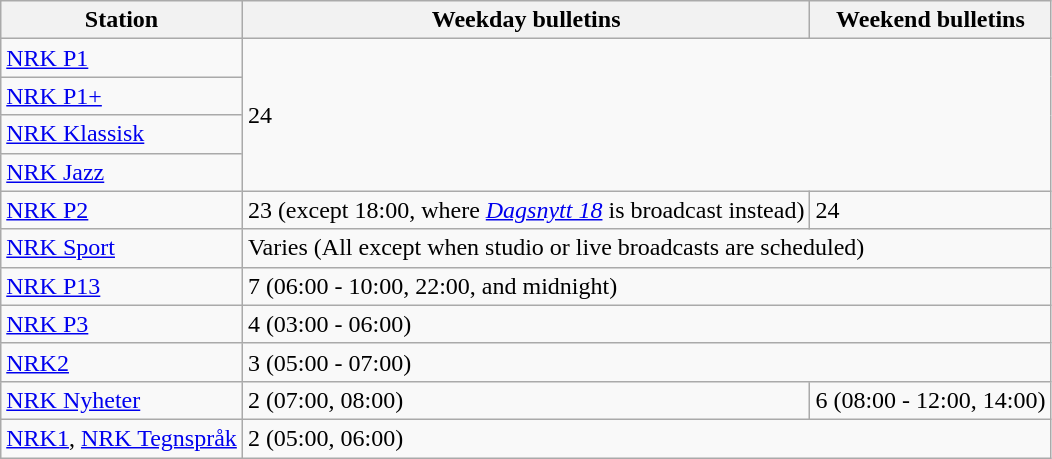<table class="wikitable sortable">
<tr>
<th>Station</th>
<th>Weekday bulletins</th>
<th>Weekend bulletins</th>
</tr>
<tr>
<td><a href='#'>NRK P1</a></td>
<td rowspan=4 colspan=2>24</td>
</tr>
<tr>
<td><a href='#'>NRK P1+</a></td>
</tr>
<tr>
<td><a href='#'>NRK Klassisk</a></td>
</tr>
<tr>
<td><a href='#'>NRK Jazz</a></td>
</tr>
<tr>
<td><a href='#'>NRK P2</a></td>
<td>23 (except 18:00, where <em><a href='#'>Dagsnytt 18</a></em> is broadcast instead)</td>
<td>24</td>
</tr>
<tr>
<td><a href='#'>NRK Sport</a></td>
<td colspan=2 data-sort-value=15>Varies (All except when studio or live broadcasts are scheduled)</td>
</tr>
<tr>
<td><a href='#'>NRK P13</a></td>
<td colspan=2>7 (06:00 - 10:00, 22:00, and midnight)</td>
</tr>
<tr>
<td><a href='#'>NRK P3</a></td>
<td colspan=2>4 (03:00 - 06:00)</td>
</tr>
<tr>
<td><a href='#'>NRK2</a></td>
<td colspan=2>3 (05:00 - 07:00)</td>
</tr>
<tr>
<td><a href='#'>NRK Nyheter</a></td>
<td>2 (07:00, 08:00)</td>
<td>6 (08:00 - 12:00, 14:00)</td>
</tr>
<tr>
<td><a href='#'>NRK1</a>, <a href='#'>NRK Tegnspråk</a></td>
<td colspan=2>2 (05:00, 06:00)</td>
</tr>
</table>
